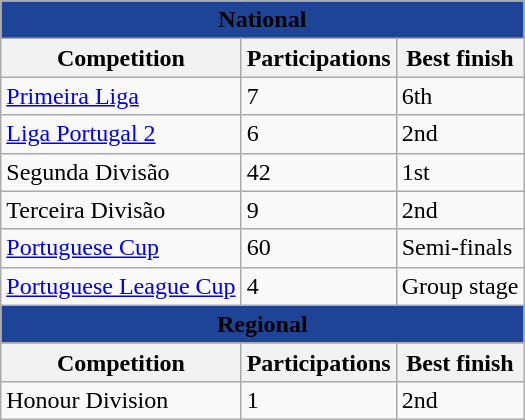<table class="wikitable">
<tr>
<th colspan="4" style="background:#1D4496"><span>National</span></th>
</tr>
<tr>
<th>Competition</th>
<th>Participations</th>
<th>Best finish</th>
</tr>
<tr>
<td><a href='#'>Primeira Liga</a></td>
<td>7</td>
<td>6th</td>
</tr>
<tr>
<td><a href='#'>Liga Portugal 2</a></td>
<td>6</td>
<td>2nd</td>
</tr>
<tr>
<td>Segunda Divisão</td>
<td>42</td>
<td>1st</td>
</tr>
<tr>
<td>Terceira Divisão</td>
<td>9</td>
<td>2nd</td>
</tr>
<tr>
<td><a href='#'>Portuguese Cup</a></td>
<td>60</td>
<td>Semi-finals</td>
</tr>
<tr>
<td><a href='#'>Portuguese League Cup</a></td>
<td>4</td>
<td>Group stage</td>
</tr>
<tr>
<th colspan="4" style="background:#1D4496"><span>Regional</span></th>
</tr>
<tr>
<th>Competition</th>
<th>Participations</th>
<th>Best finish</th>
</tr>
<tr>
<td>Honour Division</td>
<td>1</td>
<td>2nd</td>
</tr>
</table>
